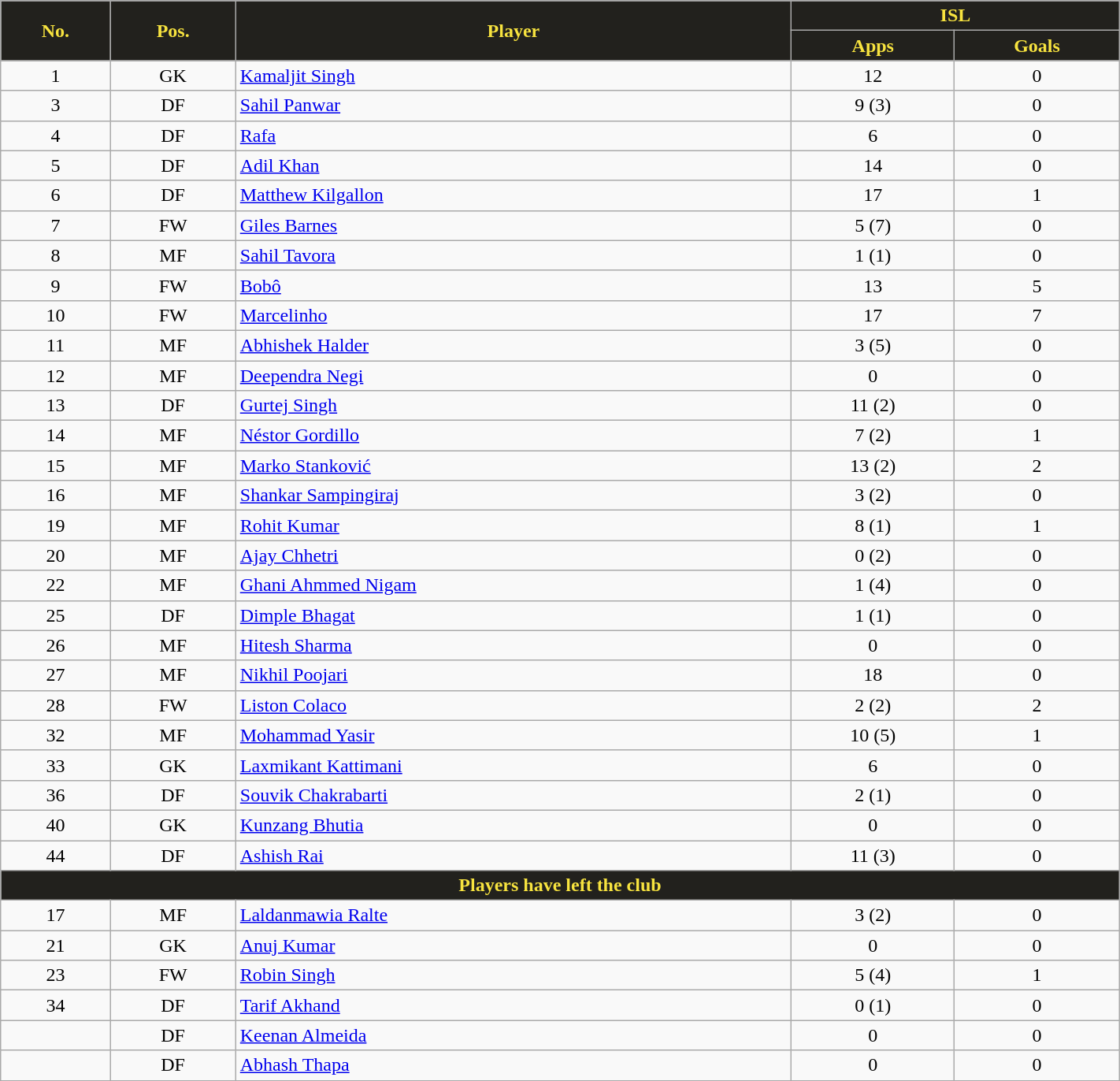<table class="wikitable" style="text-align:center;width:75%;">
<tr>
<th rowspan=2 style="background:#22211D; color:#F7E33F">No.</th>
<th rowspan=2 style="background:#22211D; color:#F7E33F">Pos.</th>
<th rowspan=2 style="background:#22211D; color:#F7E33F">Player</th>
<th colspan=2 style="background:#22211D; color:#F7E33F">ISL</th>
</tr>
<tr>
<th style="background:#22211D; color:#F7E33F">Apps</th>
<th style="background:#22211D; color:#F7E33F">Goals</th>
</tr>
<tr>
<td>1</td>
<td>GK</td>
<td align=left> <a href='#'>Kamaljit Singh</a></td>
<td>12</td>
<td>0</td>
</tr>
<tr>
<td>3</td>
<td>DF</td>
<td align=left> <a href='#'>Sahil Panwar</a></td>
<td>9 (3)</td>
<td>0</td>
</tr>
<tr>
<td>4</td>
<td>DF</td>
<td align=left> <a href='#'>Rafa</a></td>
<td>6</td>
<td>0</td>
</tr>
<tr>
<td>5</td>
<td>DF</td>
<td align=left> <a href='#'>Adil Khan</a></td>
<td>14</td>
<td>0</td>
</tr>
<tr>
<td>6</td>
<td>DF</td>
<td align=left> <a href='#'>Matthew Kilgallon</a></td>
<td>17</td>
<td>1</td>
</tr>
<tr>
<td>7</td>
<td>FW</td>
<td align=left> <a href='#'>Giles Barnes</a></td>
<td>5 (7)</td>
<td>0</td>
</tr>
<tr>
<td>8</td>
<td>MF</td>
<td align=left> <a href='#'>Sahil Tavora</a></td>
<td>1 (1)</td>
<td>0</td>
</tr>
<tr>
<td>9</td>
<td>FW</td>
<td align=left> <a href='#'>Bobô</a></td>
<td>13</td>
<td>5</td>
</tr>
<tr>
<td>10</td>
<td>FW</td>
<td align=left> <a href='#'>Marcelinho</a></td>
<td>17</td>
<td>7</td>
</tr>
<tr>
<td>11</td>
<td>MF</td>
<td align=left> <a href='#'>Abhishek Halder</a></td>
<td>3 (5)</td>
<td>0</td>
</tr>
<tr>
<td>12</td>
<td>MF</td>
<td align=left> <a href='#'>Deependra Negi</a></td>
<td>0</td>
<td>0</td>
</tr>
<tr>
<td>13</td>
<td>DF</td>
<td align=left> <a href='#'>Gurtej Singh</a></td>
<td>11 (2)</td>
<td>0</td>
</tr>
<tr>
<td>14</td>
<td>MF</td>
<td align=left> <a href='#'>Néstor Gordillo</a></td>
<td>7 (2)</td>
<td>1</td>
</tr>
<tr>
<td>15</td>
<td>MF</td>
<td align=left> <a href='#'>Marko Stanković</a></td>
<td>13 (2)</td>
<td>2</td>
</tr>
<tr>
<td>16</td>
<td>MF</td>
<td align=left> <a href='#'>Shankar Sampingiraj</a></td>
<td>3 (2)</td>
<td>0</td>
</tr>
<tr>
<td>19</td>
<td>MF</td>
<td align=left> <a href='#'>Rohit Kumar</a></td>
<td>8 (1)</td>
<td>1</td>
</tr>
<tr>
<td>20</td>
<td>MF</td>
<td align=left> <a href='#'>Ajay Chhetri</a></td>
<td>0 (2)</td>
<td>0</td>
</tr>
<tr>
<td>22</td>
<td>MF</td>
<td align=left> <a href='#'>Ghani Ahmmed Nigam</a></td>
<td>1 (4)</td>
<td>0</td>
</tr>
<tr>
<td>25</td>
<td>DF</td>
<td align=left> <a href='#'>Dimple Bhagat</a></td>
<td>1 (1)</td>
<td>0</td>
</tr>
<tr>
<td>26</td>
<td>MF</td>
<td align=left> <a href='#'>Hitesh Sharma</a></td>
<td>0</td>
<td>0</td>
</tr>
<tr>
<td>27</td>
<td>MF</td>
<td align=left> <a href='#'>Nikhil Poojari</a></td>
<td>18</td>
<td>0</td>
</tr>
<tr>
<td>28</td>
<td>FW</td>
<td align=left> <a href='#'>Liston Colaco</a></td>
<td>2 (2)</td>
<td>2</td>
</tr>
<tr>
<td>32</td>
<td>MF</td>
<td align=left> <a href='#'>Mohammad Yasir</a></td>
<td>10 (5)</td>
<td>1</td>
</tr>
<tr>
<td>33</td>
<td>GK</td>
<td align=left> <a href='#'>Laxmikant Kattimani</a></td>
<td>6</td>
<td>0</td>
</tr>
<tr>
<td>36</td>
<td>DF</td>
<td align=left> <a href='#'>Souvik Chakrabarti</a></td>
<td>2 (1)</td>
<td>0</td>
</tr>
<tr>
<td>40</td>
<td>GK</td>
<td align=left> <a href='#'>Kunzang Bhutia</a></td>
<td>0</td>
<td>0</td>
</tr>
<tr>
<td>44</td>
<td>DF</td>
<td align=left> <a href='#'>Ashish Rai</a></td>
<td>11 (3)</td>
<td>0</td>
</tr>
<tr>
<th colspan=15 style="background:#22211D; color:#F7E33F">Players have left the club</th>
</tr>
<tr>
<td>17</td>
<td>MF</td>
<td align=left> <a href='#'>Laldanmawia Ralte</a></td>
<td>3 (2)</td>
<td>0</td>
</tr>
<tr>
<td>21</td>
<td>GK</td>
<td align=left> <a href='#'>Anuj Kumar</a></td>
<td>0</td>
<td>0</td>
</tr>
<tr>
<td>23</td>
<td>FW</td>
<td align=left> <a href='#'>Robin Singh</a></td>
<td>5 (4)</td>
<td>1</td>
</tr>
<tr>
<td>34</td>
<td>DF</td>
<td align=left> <a href='#'>Tarif Akhand</a></td>
<td>0 (1)</td>
<td>0</td>
</tr>
<tr>
<td></td>
<td>DF</td>
<td align=left> <a href='#'>Keenan Almeida</a></td>
<td>0</td>
<td>0</td>
</tr>
<tr>
<td></td>
<td>DF</td>
<td align=left> <a href='#'>Abhash Thapa</a></td>
<td>0</td>
<td>0</td>
</tr>
</table>
